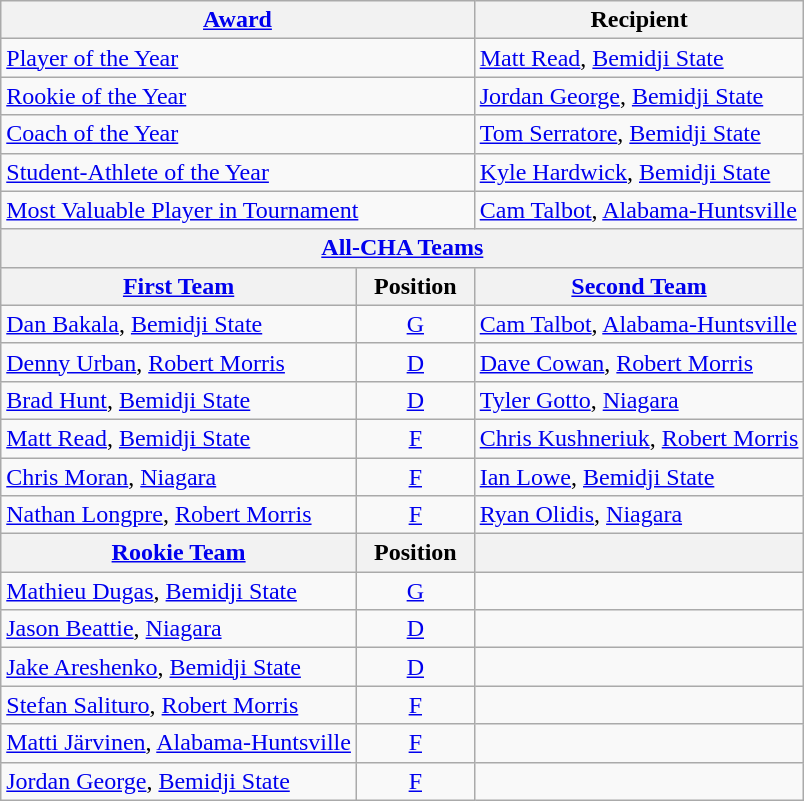<table class="wikitable">
<tr>
<th colspan=2><a href='#'>Award</a></th>
<th>Recipient</th>
</tr>
<tr>
<td colspan=2><a href='#'>Player of the Year</a></td>
<td><a href='#'>Matt Read</a>, <a href='#'>Bemidji State</a></td>
</tr>
<tr>
<td colspan=2><a href='#'>Rookie of the Year</a></td>
<td><a href='#'>Jordan George</a>, <a href='#'>Bemidji State</a></td>
</tr>
<tr>
<td colspan=2><a href='#'>Coach of the Year</a></td>
<td><a href='#'>Tom Serratore</a>, <a href='#'>Bemidji State</a></td>
</tr>
<tr>
<td colspan=2><a href='#'>Student-Athlete of the Year</a></td>
<td><a href='#'>Kyle Hardwick</a>, <a href='#'>Bemidji State</a></td>
</tr>
<tr>
<td colspan=2><a href='#'>Most Valuable Player in Tournament</a></td>
<td><a href='#'>Cam Talbot</a>, <a href='#'>Alabama-Huntsville</a></td>
</tr>
<tr>
<th colspan=3><a href='#'>All-CHA Teams</a></th>
</tr>
<tr>
<th><a href='#'>First Team</a></th>
<th>  Position  </th>
<th><a href='#'>Second Team</a></th>
</tr>
<tr>
<td><a href='#'>Dan Bakala</a>, <a href='#'>Bemidji State</a></td>
<td align=center><a href='#'>G</a></td>
<td><a href='#'>Cam Talbot</a>, <a href='#'>Alabama-Huntsville</a></td>
</tr>
<tr>
<td><a href='#'>Denny Urban</a>, <a href='#'>Robert Morris</a></td>
<td align=center><a href='#'>D</a></td>
<td><a href='#'>Dave Cowan</a>, <a href='#'>Robert Morris</a></td>
</tr>
<tr>
<td><a href='#'>Brad Hunt</a>, <a href='#'>Bemidji State</a></td>
<td align=center><a href='#'>D</a></td>
<td><a href='#'>Tyler Gotto</a>, <a href='#'>Niagara</a></td>
</tr>
<tr>
<td><a href='#'>Matt Read</a>, <a href='#'>Bemidji State</a></td>
<td align=center><a href='#'>F</a></td>
<td><a href='#'>Chris Kushneriuk</a>, <a href='#'>Robert Morris</a></td>
</tr>
<tr>
<td><a href='#'>Chris Moran</a>, <a href='#'>Niagara</a></td>
<td align=center><a href='#'>F</a></td>
<td><a href='#'>Ian Lowe</a>, <a href='#'>Bemidji State</a></td>
</tr>
<tr>
<td><a href='#'>Nathan Longpre</a>, <a href='#'>Robert Morris</a></td>
<td align=center><a href='#'>F</a></td>
<td><a href='#'>Ryan Olidis</a>, <a href='#'>Niagara</a></td>
</tr>
<tr>
<th><a href='#'>Rookie Team</a></th>
<th>  Position  </th>
<th></th>
</tr>
<tr>
<td><a href='#'>Mathieu Dugas</a>, <a href='#'>Bemidji State</a></td>
<td align=center><a href='#'>G</a></td>
<td></td>
</tr>
<tr>
<td><a href='#'>Jason Beattie</a>, <a href='#'>Niagara</a></td>
<td align=center><a href='#'>D</a></td>
<td></td>
</tr>
<tr>
<td><a href='#'>Jake Areshenko</a>, <a href='#'>Bemidji State</a></td>
<td align=center><a href='#'>D</a></td>
<td></td>
</tr>
<tr>
<td><a href='#'>Stefan Salituro</a>, <a href='#'>Robert Morris</a></td>
<td align=center><a href='#'>F</a></td>
<td></td>
</tr>
<tr>
<td><a href='#'>Matti Järvinen</a>, <a href='#'>Alabama-Huntsville</a></td>
<td align=center><a href='#'>F</a></td>
<td></td>
</tr>
<tr>
<td><a href='#'>Jordan George</a>, <a href='#'>Bemidji State</a></td>
<td align=center><a href='#'>F</a></td>
<td></td>
</tr>
</table>
